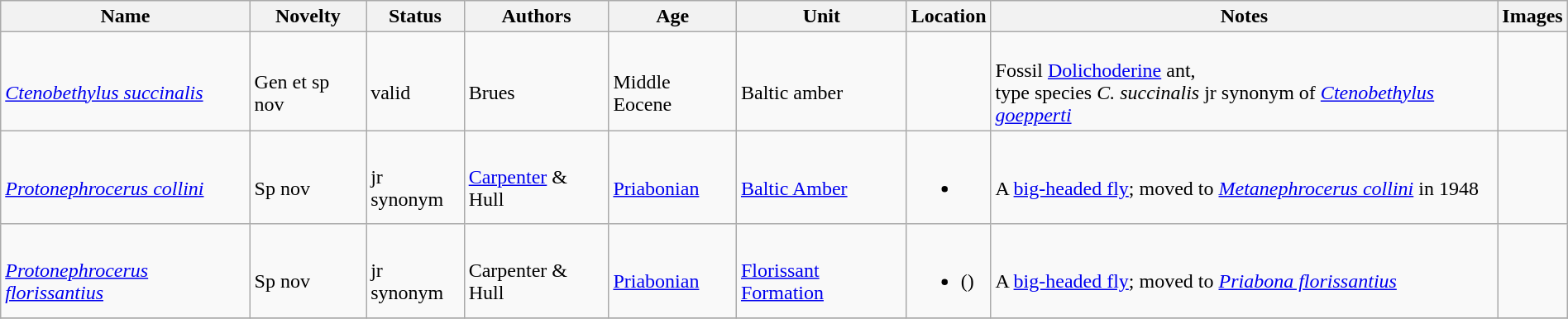<table class="wikitable sortable" align="center" width="100%">
<tr>
<th>Name</th>
<th>Novelty</th>
<th>Status</th>
<th>Authors</th>
<th>Age</th>
<th>Unit</th>
<th>Location</th>
<th>Notes</th>
<th>Images</th>
</tr>
<tr>
<td><br><em><a href='#'>Ctenobethylus succinalis</a></em></td>
<td><br>Gen et sp nov</td>
<td><br>valid</td>
<td><br>Brues</td>
<td><br>Middle Eocene</td>
<td><br>Baltic amber</td>
<td><br></td>
<td><br>Fossil <a href='#'>Dolichoderine</a> ant,<br> type species <em>C. succinalis</em> jr synonym of <em><a href='#'>Ctenobethylus goepperti</a></em></td>
<td><br></td>
</tr>
<tr>
<td><br><em><a href='#'>Protonephrocerus collini</a></em></td>
<td><br>Sp nov</td>
<td><br>jr synonym</td>
<td><br><a href='#'>Carpenter</a> & Hull</td>
<td><br><a href='#'>Priabonian</a></td>
<td><br><a href='#'>Baltic Amber</a></td>
<td><br><ul><li></li></ul></td>
<td><br>A <a href='#'>big-headed fly</a>; moved to <em><a href='#'>Metanephrocerus collini</a></em> in 1948</td>
<td></td>
</tr>
<tr>
<td><br><em><a href='#'>Protonephrocerus florissantius</a></em></td>
<td><br>Sp nov</td>
<td><br>jr synonym</td>
<td><br>Carpenter & Hull</td>
<td><br><a href='#'>Priabonian</a></td>
<td><br><a href='#'>Florissant Formation</a></td>
<td><br><ul><li> ()</li></ul></td>
<td><br>A <a href='#'>big-headed fly</a>; moved to <em><a href='#'>Priabona florissantius</a></em></td>
<td></td>
</tr>
<tr>
</tr>
</table>
